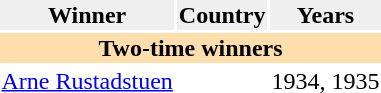<table>
<tr>
<th style="background:#efefef;">Winner</th>
<th style="background:#efefef;">Country</th>
<th style="background:#efefef;">Years</th>
</tr>
<tr>
<th colspan="3" style="background:#ffdead;">Two-time winners</th>
</tr>
<tr>
<td><a href='#'>Arne Rustadstuen</a></td>
<td></td>
<td>1934, 1935</td>
</tr>
</table>
